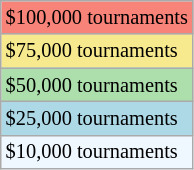<table class="wikitable" style="font-size:85%">
<tr style="background:#f88379;">
<td>$100,000 tournaments</td>
</tr>
<tr style="background:#f7e98e;">
<td>$75,000 tournaments</td>
</tr>
<tr style="background:#addfad;">
<td>$50,000 tournaments</td>
</tr>
<tr style="background:lightblue;">
<td>$25,000 tournaments</td>
</tr>
<tr style="background:#f0f8ff;">
<td>$10,000 tournaments</td>
</tr>
</table>
